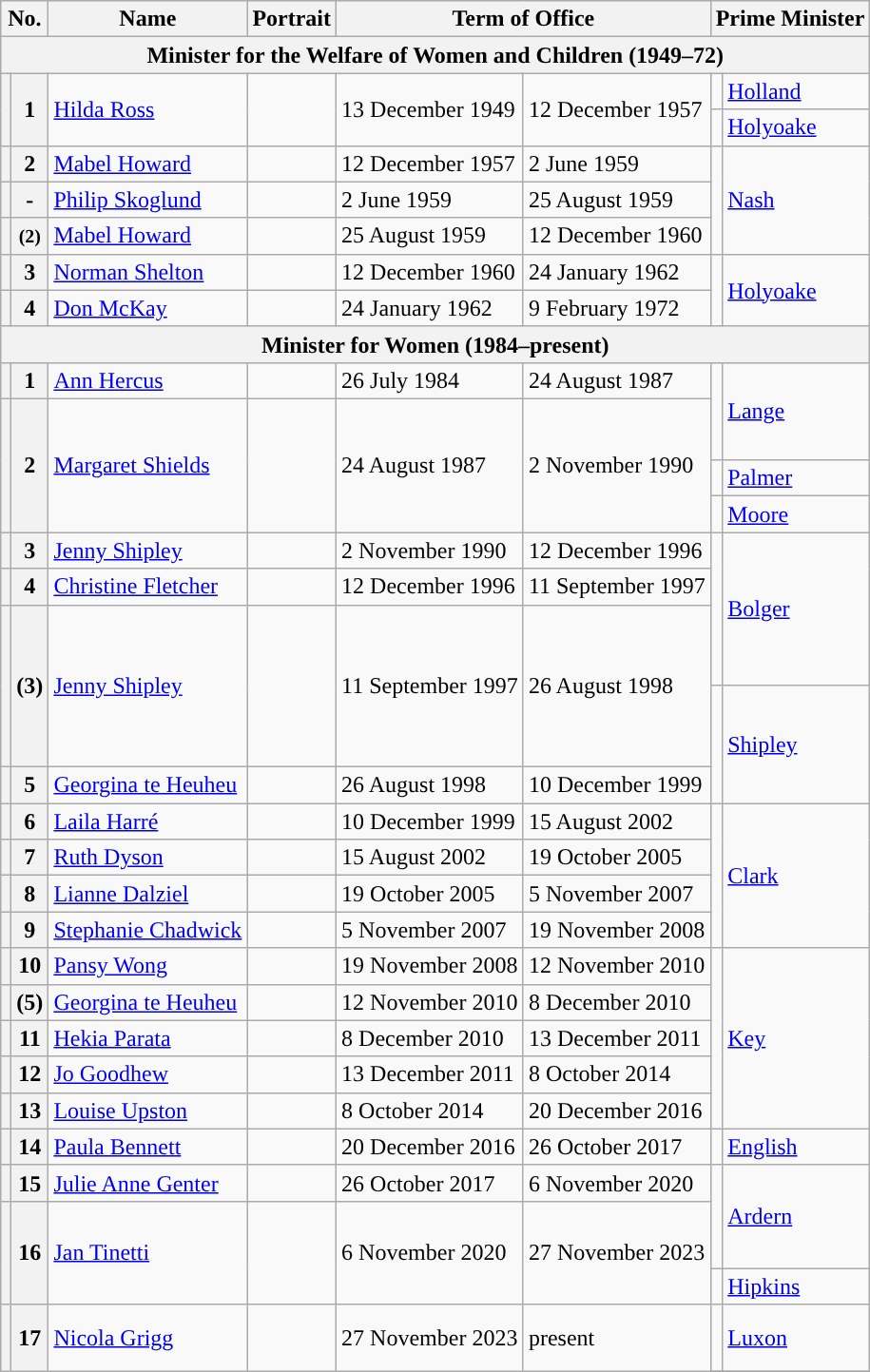<table class="wikitable">
<tr>
<th colspan="2">No.</th>
<th>Name</th>
<th>Portrait</th>
<th colspan="2">Term of Office</th>
<th colspan="2">Prime Minister</th>
</tr>
<tr>
<th colspan=8>Minister for the Welfare of Women and Children (1949–72)</th>
</tr>
<tr>
<th rowspan=2 style="background:"></th>
<th rowspan=2>1</th>
<td rowspan=2><a href='#'>Hilda Ross</a></td>
<td rowspan=2></td>
<td rowspan=2>13 December 1949</td>
<td rowspan=2>12 December 1957</td>
<td style="background:"></td>
<td><a href='#'>Holland</a></td>
</tr>
<tr>
<td style="background:"></td>
<td><a href='#'>Holyoake</a></td>
</tr>
<tr>
<th style="background:"></th>
<th>2</th>
<td><a href='#'>Mabel Howard</a></td>
<td></td>
<td>12 December 1957</td>
<td>2 June 1959</td>
<td rowspan=3 style="background:"></td>
<td rowspan=3><a href='#'>Nash</a></td>
</tr>
<tr>
<th style="background:"></th>
<th>-</th>
<td><a href='#'>Philip Skoglund</a><br></td>
<td></td>
<td>2 June 1959</td>
<td>25 August 1959</td>
</tr>
<tr>
<th style="background:"></th>
<th><small>(2)</small></th>
<td><a href='#'>Mabel Howard</a></td>
<td></td>
<td>25 August 1959</td>
<td>12 December 1960</td>
</tr>
<tr>
<th style="background:"></th>
<th>3</th>
<td><a href='#'>Norman Shelton</a></td>
<td></td>
<td>12 December 1960</td>
<td>24 January 1962</td>
<td rowspan=2 style="background:"></td>
<td rowspan=2><a href='#'>Holyoake</a></td>
</tr>
<tr>
<th style="background:"></th>
<th>4</th>
<td><a href='#'>Don McKay</a></td>
<td></td>
<td>24 January 1962</td>
<td>9 February 1972</td>
</tr>
<tr>
<th colspan=8>Minister for Women (1984–present)</th>
</tr>
<tr>
<th style="background:"></th>
<th>1</th>
<td><a href='#'>Ann Hercus</a></td>
<td></td>
<td>26 July 1984</td>
<td>24 August 1987</td>
<td width=1 style="border-bottom:solid 0 grey; background:"></td>
<td rowspan=2><a href='#'>Lange</a></td>
</tr>
<tr>
<th rowspan=3 style="background:"></th>
<th rowspan=3>2</th>
<td rowspan=3><a href='#'>Margaret Shields</a></td>
<td rowspan=3></td>
<td rowspan=3>24 August 1987</td>
<td rowspan=3>2 November 1990</td>
<td height=36 style="border-top:solid 0 grey; background:"></td>
</tr>
<tr>
<td style="background:"></td>
<td><a href='#'>Palmer</a></td>
</tr>
<tr>
<td style="background:"></td>
<td><a href='#'>Moore</a></td>
</tr>
<tr>
<th style="background:"></th>
<th>3</th>
<td><a href='#'>Jenny Shipley</a></td>
<td></td>
<td>2 November 1990</td>
<td>12 December 1996</td>
<td rowspan="3" style="background:"></td>
<td rowspan="3"><a href='#'>Bolger</a></td>
</tr>
<tr>
<th style="background:"></th>
<th>4</th>
<td><a href='#'>Christine Fletcher</a></td>
<td></td>
<td>12 December 1996</td>
<td>11 September 1997</td>
</tr>
<tr>
<th height=50 style="border-bottom:solid 0 grey; background:"></th>
<th rowspan="2">(3)</th>
<td rowspan="2"><a href='#'>Jenny Shipley</a></td>
<td rowspan="2"></td>
<td rowspan="2">11 September 1997</td>
<td rowspan="2">26 August 1998</td>
</tr>
<tr>
<th height=50 style="border-top:solid 0 grey; background:"></th>
<td rowspan="2" style="background:"></td>
<td rowspan="2"><a href='#'>Shipley</a></td>
</tr>
<tr>
<th style="background:"></th>
<th>5</th>
<td><a href='#'>Georgina te Heuheu</a></td>
<td></td>
<td>26 August 1998</td>
<td>10 December 1999</td>
</tr>
<tr>
<th style="background:"></th>
<th>6</th>
<td><a href='#'>Laila Harré</a></td>
<td></td>
<td>10 December 1999</td>
<td>15 August 2002</td>
<td rowspan="4" style="background:"></td>
<td rowspan="4"><a href='#'>Clark</a></td>
</tr>
<tr>
<th style="background:"></th>
<th>7</th>
<td><a href='#'>Ruth Dyson</a></td>
<td></td>
<td>15 August 2002</td>
<td>19 October 2005</td>
</tr>
<tr>
<th style="background:"></th>
<th>8</th>
<td><a href='#'>Lianne Dalziel</a></td>
<td></td>
<td>19 October 2005</td>
<td>5 November 2007</td>
</tr>
<tr>
<th style="background:"></th>
<th>9</th>
<td><a href='#'>Stephanie Chadwick</a></td>
<td></td>
<td>5 November 2007</td>
<td>19 November 2008</td>
</tr>
<tr>
<th style="background:"></th>
<th>10</th>
<td><a href='#'>Pansy Wong</a></td>
<td></td>
<td>19 November 2008</td>
<td>12 November 2010</td>
<td rowspan="5" style="background:"></td>
<td rowspan="5"><a href='#'>Key</a></td>
</tr>
<tr>
<th style="background:"></th>
<th>(5)</th>
<td><a href='#'>Georgina te Heuheu</a><br></td>
<td></td>
<td>12 November 2010</td>
<td>8 December 2010</td>
</tr>
<tr>
<th style="background:"></th>
<th>11</th>
<td><a href='#'>Hekia Parata</a></td>
<td></td>
<td>8 December 2010</td>
<td>13 December 2011</td>
</tr>
<tr>
<th style="background:"></th>
<th>12</th>
<td><a href='#'>Jo Goodhew</a></td>
<td></td>
<td>13 December 2011</td>
<td>8 October 2014</td>
</tr>
<tr>
<th style="background:"></th>
<th>13</th>
<td><a href='#'>Louise Upston</a></td>
<td></td>
<td>8 October 2014</td>
<td>20 December 2016</td>
</tr>
<tr>
<th style="background:"></th>
<th>14</th>
<td><a href='#'>Paula Bennett</a></td>
<td></td>
<td>20 December 2016</td>
<td>26 October 2017</td>
<td style="background:"></td>
<td><a href='#'>English</a></td>
</tr>
<tr>
<th style="background:"></th>
<th>15</th>
<td><a href='#'>Julie Anne Genter</a></td>
<td></td>
<td>26 October 2017</td>
<td>6 November 2020</td>
<td rowspan="2" style="background:"></td>
<td rowspan="2"><a href='#'>Ardern</a></td>
</tr>
<tr>
<th height=40 style="border-bottom:solid 0 grey; background:"></th>
<th rowspan="2">16</th>
<td rowspan="2"><a href='#'>Jan Tinetti</a></td>
<td rowspan="2"></td>
<td rowspan="2">6 November 2020</td>
<td rowspan="2">27 November 2023</td>
</tr>
<tr>
<th height=15 style="border-top:solid 0 grey; background:"></th>
<td style="background:"></td>
<td><a href='#'>Hipkins</a></td>
</tr>
<tr>
<th height=40 style="border-bottom:solid 0 grey; background:"></th>
<th rowspan="2">17</th>
<td rowspan="2"><a href='#'>Nicola Grigg</a></td>
<td rowspan="2"></td>
<td rowspan="2">27 November 2023</td>
<td rowspan="2">present</td>
<td style="background:"></td>
<td><a href='#'>Luxon</a></td>
</tr>
<tr>
</tr>
</table>
